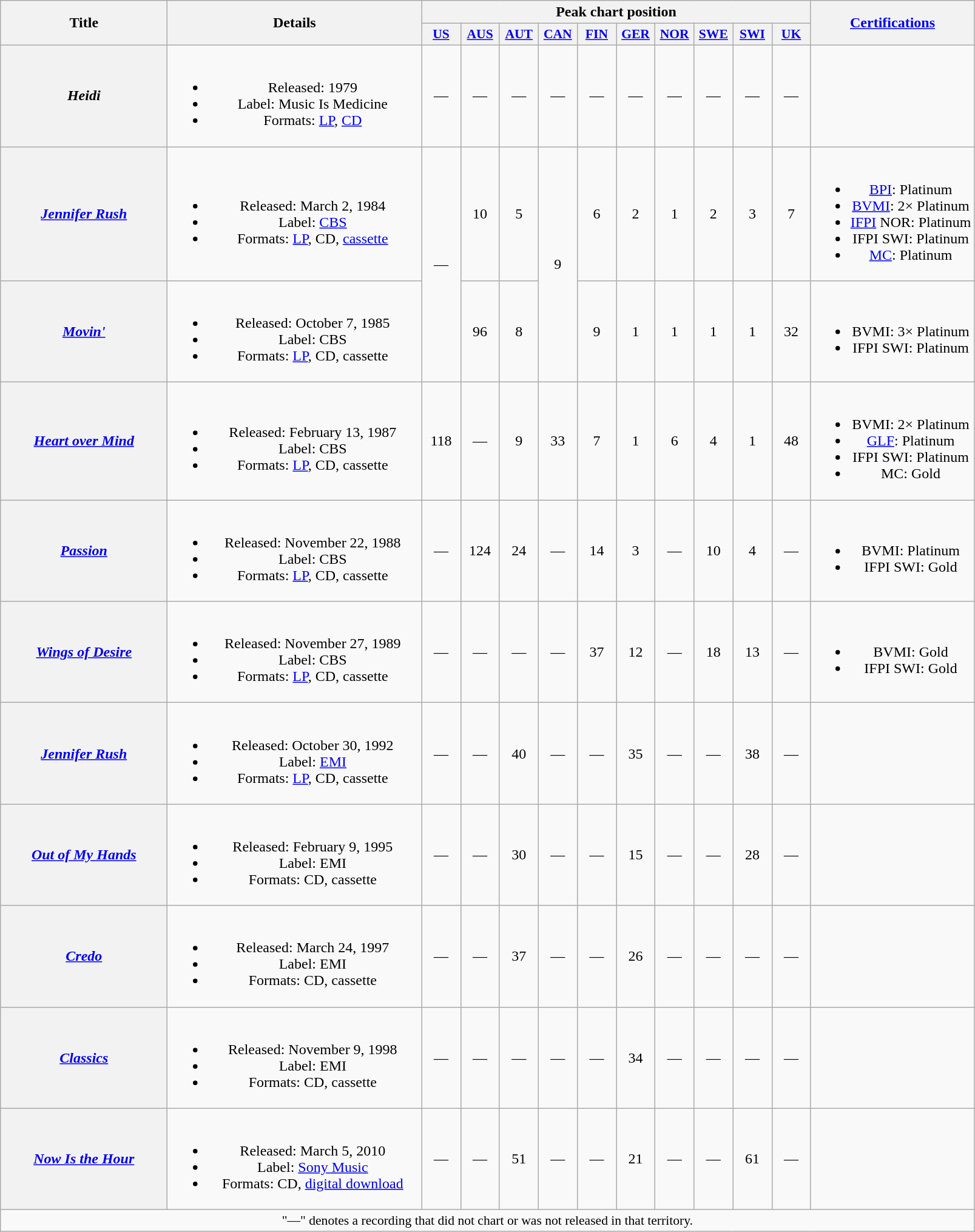<table class="wikitable plainrowheaders" style="text-align:center;">
<tr>
<th scope="col" rowspan="2" style="width:11em;">Title</th>
<th scope="col" rowspan="2" style="width:17em;">Details</th>
<th scope="col" colspan="10">Peak chart position</th>
<th scope="col" rowspan="2"><a href='#'>Certifications</a></th>
</tr>
<tr>
<th scope="col" style="width:2.5em;font-size:90%;"><a href='#'>US</a><br></th>
<th scope="col" style="width:2.5em;font-size:90%;"><a href='#'>AUS</a><br></th>
<th scope="col" style="width:2.5em;font-size:90%;"><a href='#'>AUT</a><br></th>
<th scope="col" style="width:2.5em;font-size:90%;"><a href='#'>CAN</a><br></th>
<th scope="col" style="width:2.5em;font-size:90%;"><a href='#'>FIN</a><br></th>
<th scope="col" style="width:2.5em;font-size:90%;"><a href='#'>GER</a><br></th>
<th scope="col" style="width:2.5em;font-size:90%;"><a href='#'>NOR</a><br></th>
<th scope="col" style="width:2.5em;font-size:90%;"><a href='#'>SWE</a><br></th>
<th scope="col" style="width:2.5em;font-size:90%;"><a href='#'>SWI</a><br></th>
<th scope="col" style="width:2.5em;font-size:90%;"><a href='#'>UK</a><br></th>
</tr>
<tr>
<th scope="row"><em>Heidi</em><br></th>
<td><br><ul><li>Released: 1979</li><li>Label: Music Is Medicine</li><li>Formats: <a href='#'>LP</a>, <a href='#'>CD</a></li></ul></td>
<td>—</td>
<td>—</td>
<td>—</td>
<td>—</td>
<td>—</td>
<td>—</td>
<td>—</td>
<td>—</td>
<td>—</td>
<td>—</td>
<td></td>
</tr>
<tr>
<th scope="row"><em><a href='#'>Jennifer Rush</a></em></th>
<td><br><ul><li>Released: March 2, 1984</li><li>Label: <a href='#'>CBS</a></li><li>Formats: <a href='#'>LP</a>, CD, <a href='#'>cassette</a></li></ul></td>
<td rowspan="2">—</td>
<td>10</td>
<td>5</td>
<td rowspan="2">9</td>
<td>6</td>
<td>2</td>
<td>1</td>
<td>2</td>
<td>3</td>
<td>7</td>
<td><br><ul><li><a href='#'>BPI</a>: Platinum</li><li><a href='#'>BVMI</a>: 2× Platinum</li><li><a href='#'>IFPI</a> NOR: Platinum</li><li>IFPI SWI: Platinum</li><li><a href='#'>MC</a>: Platinum</li></ul></td>
</tr>
<tr>
<th scope="row"><em><a href='#'>Movin'</a></em></th>
<td><br><ul><li>Released: October 7, 1985</li><li>Label: CBS</li><li>Formats: <a href='#'>LP</a>, CD, cassette</li></ul></td>
<td>96</td>
<td>8</td>
<td>9</td>
<td>1</td>
<td>1</td>
<td>1</td>
<td>1</td>
<td>32</td>
<td><br><ul><li>BVMI: 3× Platinum</li><li>IFPI SWI: Platinum</li></ul></td>
</tr>
<tr>
<th scope="row"><em><a href='#'>Heart over Mind</a></em></th>
<td><br><ul><li>Released: February 13, 1987</li><li>Label: CBS</li><li>Formats: <a href='#'>LP</a>, CD, cassette</li></ul></td>
<td>118</td>
<td>—</td>
<td>9</td>
<td>33</td>
<td>7</td>
<td>1</td>
<td>6</td>
<td>4</td>
<td>1</td>
<td>48</td>
<td><br><ul><li>BVMI: 2× Platinum</li><li><a href='#'>GLF</a>: Platinum</li><li>IFPI SWI: Platinum</li><li>MC: Gold</li></ul></td>
</tr>
<tr>
<th scope="row"><em><a href='#'>Passion</a></em></th>
<td><br><ul><li>Released: November 22, 1988</li><li>Label: CBS</li><li>Formats: <a href='#'>LP</a>, CD, cassette</li></ul></td>
<td>—</td>
<td>124</td>
<td>24</td>
<td>—</td>
<td>14</td>
<td>3</td>
<td>—</td>
<td>10</td>
<td>4</td>
<td>—</td>
<td><br><ul><li>BVMI: Platinum</li><li>IFPI SWI: Gold</li></ul></td>
</tr>
<tr>
<th scope="row"><em><a href='#'>Wings of Desire</a></em></th>
<td><br><ul><li>Released: November 27, 1989</li><li>Label: CBS</li><li>Formats: <a href='#'>LP</a>, CD, cassette</li></ul></td>
<td>—</td>
<td>—</td>
<td>—</td>
<td>—</td>
<td>37</td>
<td>12</td>
<td>—</td>
<td>18</td>
<td>13</td>
<td>—</td>
<td><br><ul><li>BVMI: Gold</li><li>IFPI SWI: Gold</li></ul></td>
</tr>
<tr>
<th scope="row"><em><a href='#'>Jennifer Rush</a></em></th>
<td><br><ul><li>Released: October 30, 1992</li><li>Label: <a href='#'>EMI</a></li><li>Formats: <a href='#'>LP</a>, CD, cassette</li></ul></td>
<td>—</td>
<td>—</td>
<td>40</td>
<td>—</td>
<td>—</td>
<td>35</td>
<td>—</td>
<td>—</td>
<td>38</td>
<td>—</td>
<td></td>
</tr>
<tr>
<th scope="row"><em><a href='#'>Out of My Hands</a></em></th>
<td><br><ul><li>Released: February 9, 1995</li><li>Label: EMI</li><li>Formats: CD, cassette</li></ul></td>
<td>—</td>
<td>—</td>
<td>30</td>
<td>—</td>
<td>—</td>
<td>15</td>
<td>—</td>
<td>—</td>
<td>28</td>
<td>—</td>
<td></td>
</tr>
<tr>
<th scope="row"><em><a href='#'>Credo</a></em></th>
<td><br><ul><li>Released: March 24, 1997</li><li>Label: EMI</li><li>Formats: CD, cassette</li></ul></td>
<td>—</td>
<td>—</td>
<td>37</td>
<td>—</td>
<td>—</td>
<td>26</td>
<td>—</td>
<td>—</td>
<td>—</td>
<td>—</td>
<td></td>
</tr>
<tr>
<th scope="row"><em><a href='#'>Classics</a></em></th>
<td><br><ul><li>Released: November 9, 1998</li><li>Label: EMI</li><li>Formats: CD, cassette</li></ul></td>
<td>—</td>
<td>—</td>
<td>—</td>
<td>—</td>
<td>—</td>
<td>34</td>
<td>—</td>
<td>—</td>
<td>—</td>
<td>—</td>
<td></td>
</tr>
<tr>
<th scope="row"><em><a href='#'>Now Is the Hour</a></em></th>
<td><br><ul><li>Released: March 5, 2010</li><li>Label: <a href='#'>Sony Music</a></li><li>Formats: CD, <a href='#'>digital download</a></li></ul></td>
<td>—</td>
<td>—</td>
<td>51</td>
<td>—</td>
<td>—</td>
<td>21</td>
<td>—</td>
<td>—</td>
<td>61</td>
<td>—</td>
<td></td>
</tr>
<tr>
<td colspan="13" style="font-size:90%">"—" denotes a recording that did not chart or was not released in that territory.</td>
</tr>
</table>
